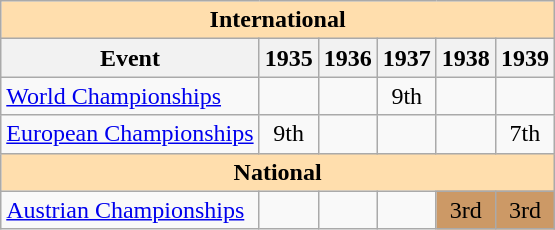<table class="wikitable" style="text-align:center">
<tr>
<th style="background-color: #ffdead; " colspan=6 align=center>International</th>
</tr>
<tr>
<th>Event</th>
<th>1935</th>
<th>1936</th>
<th>1937</th>
<th>1938</th>
<th>1939</th>
</tr>
<tr>
<td align=left><a href='#'>World Championships</a></td>
<td></td>
<td></td>
<td>9th</td>
<td></td>
<td></td>
</tr>
<tr>
<td align=left><a href='#'>European Championships</a></td>
<td>9th</td>
<td></td>
<td></td>
<td></td>
<td>7th</td>
</tr>
<tr>
<th style="background-color: #ffdead; " colspan=6 align=center>National</th>
</tr>
<tr>
<td align=left><a href='#'>Austrian Championships</a></td>
<td></td>
<td></td>
<td></td>
<td bgcolor=cc9966>3rd</td>
<td bgcolor=cc9966>3rd</td>
</tr>
</table>
